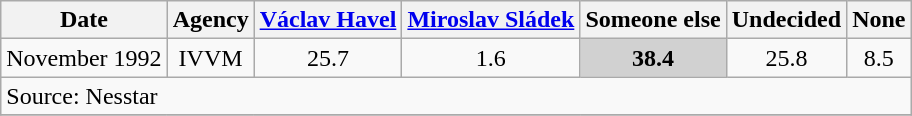<table class="wikitable" style=text-align:center>
<tr>
<th>Date</th>
<th>Agency</th>
<th><a href='#'>Václav Havel</a></th>
<th><a href='#'>Miroslav Sládek</a></th>
<th>Someone else</th>
<th>Undecided</th>
<th>None</th>
</tr>
<tr>
<td>November 1992</td>
<td>IVVM</td>
<td>25.7</td>
<td>1.6</td>
<td style="background:#D1D1D1"><strong>38.4</strong></td>
<td>25.8</td>
<td>8.5</td>
</tr>
<tr>
<td align=left colspan=7>Source: Nesstar</td>
</tr>
<tr>
</tr>
</table>
